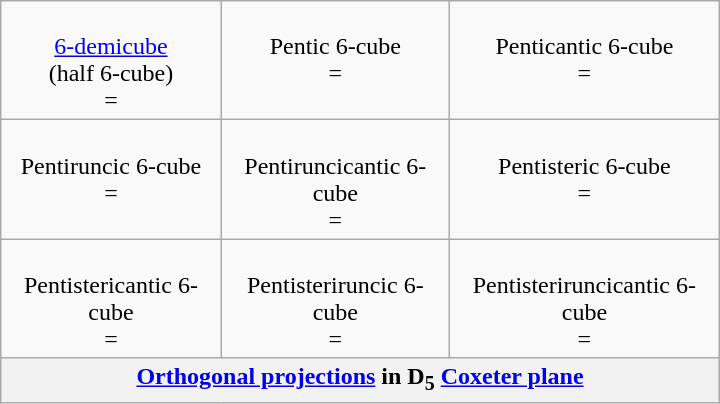<table class=wikitable align=right width=480 style="margin-left:1em;">
<tr align=center valign=top>
<td><br><a href='#'>6-demicube</a><br>(half 6-cube)<br> = </td>
<td><br>Pentic 6-cube<br> = </td>
<td><br>Penticantic 6-cube<br> = </td>
</tr>
<tr align=center valign=top>
<td><br>Pentiruncic 6-cube<br> = </td>
<td><br>Pentiruncicantic 6-cube<br> = </td>
<td><br>Pentisteric 6-cube<br> = </td>
</tr>
<tr align=center valign=top>
<td><br>Pentistericantic 6-cube<br> = </td>
<td><br>Pentisteriruncic 6-cube<br> = </td>
<td><br>Pentisteriruncicantic 6-cube<br> = </td>
</tr>
<tr>
<th colspan=3><a href='#'>Orthogonal projections</a> in D<sub>5</sub> <a href='#'>Coxeter plane</a></th>
</tr>
</table>
